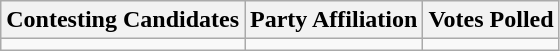<table class="wikitable sortable">
<tr>
<th>Contesting Candidates</th>
<th>Party Affiliation</th>
<th>Votes Polled</th>
</tr>
<tr>
<td></td>
<td></td>
<td></td>
</tr>
</table>
